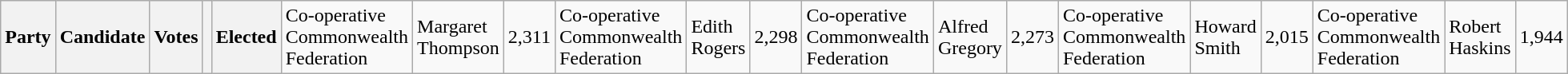<table class="wikitable">
<tr>
<th colspan="2">Party</th>
<th>Candidate</th>
<th>Votes</th>
<th></th>
<th>Elected<br>





</th>
<td>Co-operative Commonwealth Federation</td>
<td>Margaret Thompson</td>
<td align="right">2,311<br></td>
<td>Co-operative Commonwealth Federation</td>
<td>Edith Rogers</td>
<td align="right">2,298<br></td>
<td>Co-operative Commonwealth Federation</td>
<td>Alfred Gregory</td>
<td align="right">2,273<br></td>
<td>Co-operative Commonwealth Federation</td>
<td>Howard Smith</td>
<td align="right">2,015<br></td>
<td>Co-operative Commonwealth Federation</td>
<td>Robert Haskins</td>
<td align="right">1,944<br></td>
</tr>
</table>
